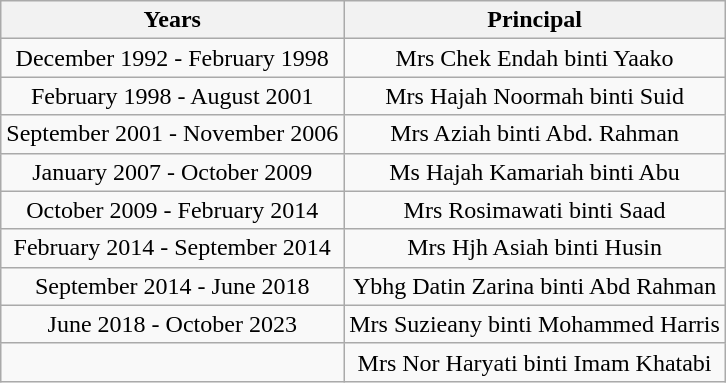<table class="wikitable">
<tr>
<th>Years</th>
<th>Principal</th>
</tr>
<tr>
<td align=center>December 1992 - February 1998</td>
<td align=center>Mrs Chek Endah binti Yaako</td>
</tr>
<tr>
<td align=center>February 1998 - August 2001</td>
<td align=center>Mrs Hajah Noormah binti Suid</td>
</tr>
<tr>
<td align=center>September 2001 - November 2006</td>
<td align=center>Mrs Aziah binti Abd. Rahman</td>
</tr>
<tr>
<td align=center>January 2007 - October 2009</td>
<td align=center>Ms Hajah Kamariah binti Abu</td>
</tr>
<tr>
<td align=center>October 2009 - February 2014</td>
<td align=center>Mrs Rosimawati binti Saad</td>
</tr>
<tr>
<td align=center>February 2014 - September 2014</td>
<td align=center>Mrs Hjh Asiah binti Husin</td>
</tr>
<tr>
<td align=center>September 2014 - June 2018</td>
<td align=center>Ybhg Datin Zarina binti Abd Rahman</td>
</tr>
<tr>
<td align=center>June 2018 - October 2023</td>
<td align=center>Mrs Suzieany binti Mohammed Harris</td>
</tr>
<tr>
<td align=center></td>
<td align=center>Mrs Nor Haryati binti Imam Khatabi</td>
</tr>
</table>
